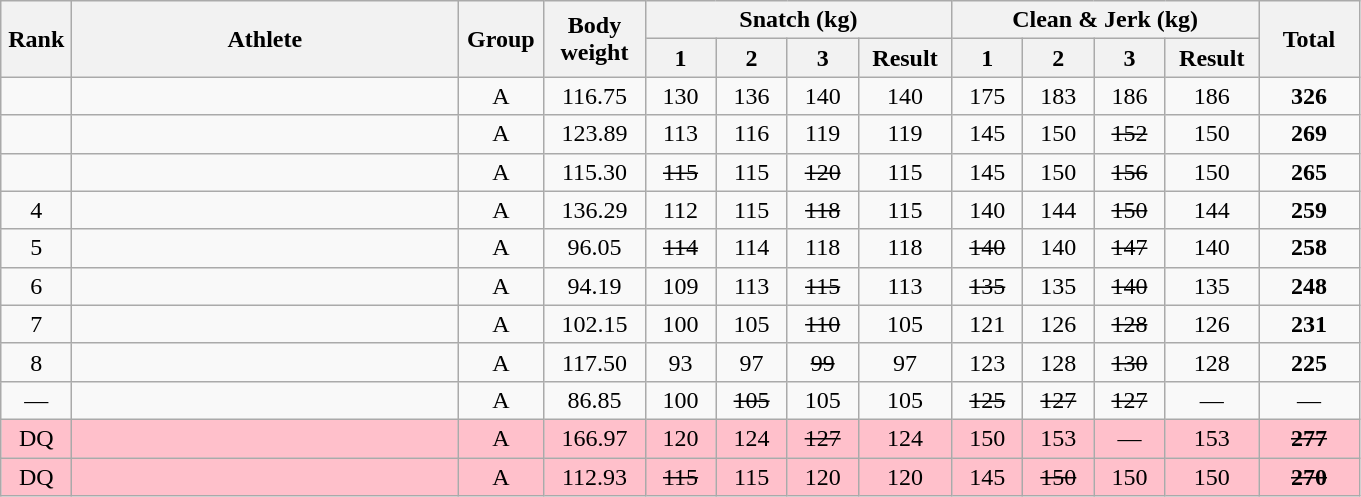<table class = "wikitable" style="text-align:center;">
<tr>
<th rowspan=2 width=40>Rank</th>
<th rowspan=2 width=250>Athlete</th>
<th rowspan=2 width=50>Group</th>
<th rowspan=2 width=60>Body weight</th>
<th colspan=4>Snatch (kg)</th>
<th colspan=4>Clean & Jerk (kg)</th>
<th rowspan=2 width=60>Total</th>
</tr>
<tr>
<th width=40>1</th>
<th width=40>2</th>
<th width=40>3</th>
<th width=55>Result</th>
<th width=40>1</th>
<th width=40>2</th>
<th width=40>3</th>
<th width=55>Result</th>
</tr>
<tr>
<td></td>
<td align=left></td>
<td>A</td>
<td>116.75</td>
<td>130</td>
<td>136</td>
<td>140</td>
<td>140</td>
<td>175</td>
<td>183</td>
<td>186</td>
<td>186</td>
<td><strong>326</strong></td>
</tr>
<tr>
<td></td>
<td align=left></td>
<td>A</td>
<td>123.89</td>
<td>113</td>
<td>116</td>
<td>119</td>
<td>119</td>
<td>145</td>
<td>150</td>
<td><s>152</s></td>
<td>150</td>
<td><strong>269</strong></td>
</tr>
<tr>
<td></td>
<td align=left></td>
<td>A</td>
<td>115.30</td>
<td><s>115</s></td>
<td>115</td>
<td><s>120</s></td>
<td>115</td>
<td>145</td>
<td>150</td>
<td><s>156</s></td>
<td>150</td>
<td><strong>265</strong></td>
</tr>
<tr>
<td>4</td>
<td align=left></td>
<td>A</td>
<td>136.29</td>
<td>112</td>
<td>115</td>
<td><s>118</s></td>
<td>115</td>
<td>140</td>
<td>144</td>
<td><s>150</s></td>
<td>144</td>
<td><strong>259</strong></td>
</tr>
<tr>
<td>5</td>
<td align=left></td>
<td>A</td>
<td>96.05</td>
<td><s>114</s></td>
<td>114</td>
<td>118</td>
<td>118</td>
<td><s>140</s></td>
<td>140</td>
<td><s>147</s></td>
<td>140</td>
<td><strong>258</strong></td>
</tr>
<tr>
<td>6</td>
<td align=left></td>
<td>A</td>
<td>94.19</td>
<td>109</td>
<td>113</td>
<td><s>115</s></td>
<td>113</td>
<td><s>135</s></td>
<td>135</td>
<td><s>140</s></td>
<td>135</td>
<td><strong>248</strong></td>
</tr>
<tr>
<td>7</td>
<td align=left></td>
<td>A</td>
<td>102.15</td>
<td>100</td>
<td>105</td>
<td><s>110</s></td>
<td>105</td>
<td>121</td>
<td>126</td>
<td><s>128</s></td>
<td>126</td>
<td><strong>231</strong></td>
</tr>
<tr>
<td>8</td>
<td align=left></td>
<td>A</td>
<td>117.50</td>
<td>93</td>
<td>97</td>
<td><s>99</s></td>
<td>97</td>
<td>123</td>
<td>128</td>
<td><s>130</s></td>
<td>128</td>
<td><strong>225</strong></td>
</tr>
<tr>
<td>—</td>
<td align=left></td>
<td>A</td>
<td>86.85</td>
<td>100</td>
<td><s>105</s></td>
<td>105</td>
<td>105</td>
<td><s>125</s></td>
<td><s>127</s></td>
<td><s>127</s></td>
<td>—</td>
<td>—</td>
</tr>
<tr bgcolor=pink>
<td>DQ</td>
<td align=left></td>
<td>A</td>
<td>166.97</td>
<td>120</td>
<td>124</td>
<td><s>127</s></td>
<td>124</td>
<td>150</td>
<td>153</td>
<td>—</td>
<td>153</td>
<td><s><strong>277</strong></s></td>
</tr>
<tr bgcolor=pink>
<td>DQ</td>
<td align=left></td>
<td>A</td>
<td>112.93</td>
<td><s>115</s></td>
<td>115</td>
<td>120</td>
<td>120</td>
<td>145</td>
<td><s>150</s></td>
<td>150</td>
<td>150</td>
<td><s><strong>270</strong></s></td>
</tr>
</table>
